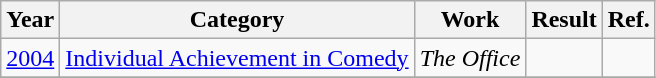<table class="wikitable">
<tr>
<th>Year</th>
<th>Category</th>
<th>Work</th>
<th>Result</th>
<th>Ref.</th>
</tr>
<tr>
<td><a href='#'>2004</a></td>
<td><a href='#'>Individual Achievement in Comedy</a></td>
<td><em>The Office</em></td>
<td></td>
<td></td>
</tr>
<tr>
</tr>
</table>
